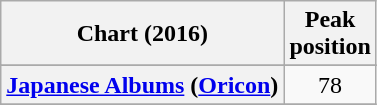<table class="wikitable sortable plainrowheaders">
<tr>
<th scope="col">Chart (2016)</th>
<th scope="col">Peak<br>position</th>
</tr>
<tr>
</tr>
<tr>
</tr>
<tr>
</tr>
<tr>
</tr>
<tr>
<th scope="row"><a href='#'>Japanese Albums</a> (<a href='#'>Oricon</a>)</th>
<td align="center">78</td>
</tr>
<tr>
</tr>
</table>
